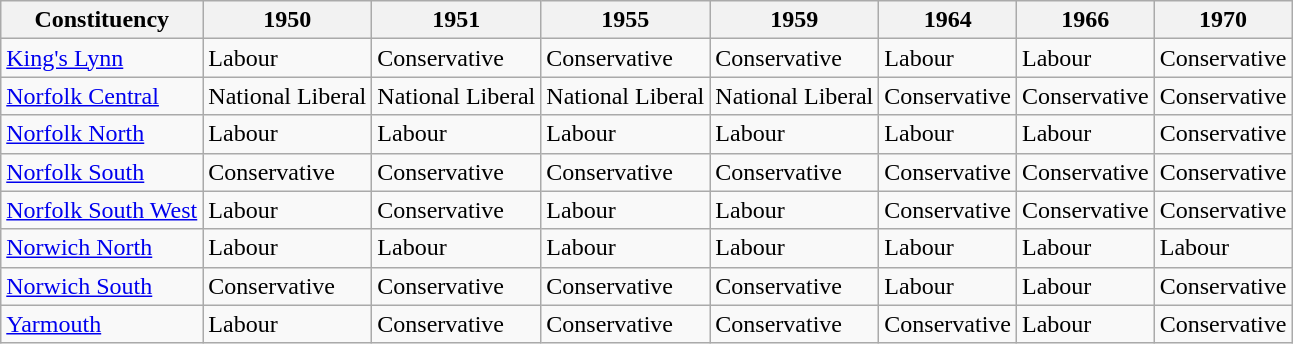<table class="wikitable sortable">
<tr>
<th>Constituency</th>
<th>1950</th>
<th>1951</th>
<th>1955</th>
<th>1959</th>
<th>1964</th>
<th>1966</th>
<th>1970</th>
</tr>
<tr>
<td><a href='#'>King's Lynn</a></td>
<td bgcolor=>Labour</td>
<td bgcolor=>Conservative</td>
<td bgcolor=>Conservative</td>
<td bgcolor=>Conservative</td>
<td bgcolor=>Labour</td>
<td bgcolor=>Labour</td>
<td bgcolor=>Conservative</td>
</tr>
<tr>
<td><a href='#'>Norfolk Central</a></td>
<td bgcolor=>National Liberal</td>
<td bgcolor=>National Liberal</td>
<td bgcolor=>National Liberal</td>
<td bgcolor=>National Liberal</td>
<td bgcolor=>Conservative</td>
<td bgcolor=>Conservative</td>
<td bgcolor=>Conservative</td>
</tr>
<tr>
<td><a href='#'>Norfolk North</a></td>
<td bgcolor=>Labour</td>
<td bgcolor=>Labour</td>
<td bgcolor=>Labour</td>
<td bgcolor=>Labour</td>
<td bgcolor=>Labour</td>
<td bgcolor=>Labour</td>
<td bgcolor=>Conservative</td>
</tr>
<tr>
<td><a href='#'>Norfolk South</a></td>
<td bgcolor=>Conservative</td>
<td bgcolor=>Conservative</td>
<td bgcolor=>Conservative</td>
<td bgcolor=>Conservative</td>
<td bgcolor=>Conservative</td>
<td bgcolor=>Conservative</td>
<td bgcolor=>Conservative</td>
</tr>
<tr>
<td><a href='#'>Norfolk South West</a></td>
<td bgcolor=>Labour</td>
<td bgcolor=>Conservative</td>
<td bgcolor=>Labour</td>
<td bgcolor=>Labour</td>
<td bgcolor=>Conservative</td>
<td bgcolor=>Conservative</td>
<td bgcolor=>Conservative</td>
</tr>
<tr>
<td><a href='#'>Norwich North</a></td>
<td bgcolor=>Labour</td>
<td bgcolor=>Labour</td>
<td bgcolor=>Labour</td>
<td bgcolor=>Labour</td>
<td bgcolor=>Labour</td>
<td bgcolor=>Labour</td>
<td bgcolor=>Labour</td>
</tr>
<tr>
<td><a href='#'>Norwich South</a></td>
<td bgcolor=>Conservative</td>
<td bgcolor=>Conservative</td>
<td bgcolor=>Conservative</td>
<td bgcolor=>Conservative</td>
<td bgcolor=>Labour</td>
<td bgcolor=>Labour</td>
<td bgcolor=>Conservative</td>
</tr>
<tr>
<td><a href='#'>Yarmouth</a></td>
<td bgcolor=>Labour</td>
<td bgcolor=>Conservative</td>
<td bgcolor=>Conservative</td>
<td bgcolor=>Conservative</td>
<td bgcolor=>Conservative</td>
<td bgcolor=>Labour</td>
<td bgcolor=>Conservative</td>
</tr>
</table>
